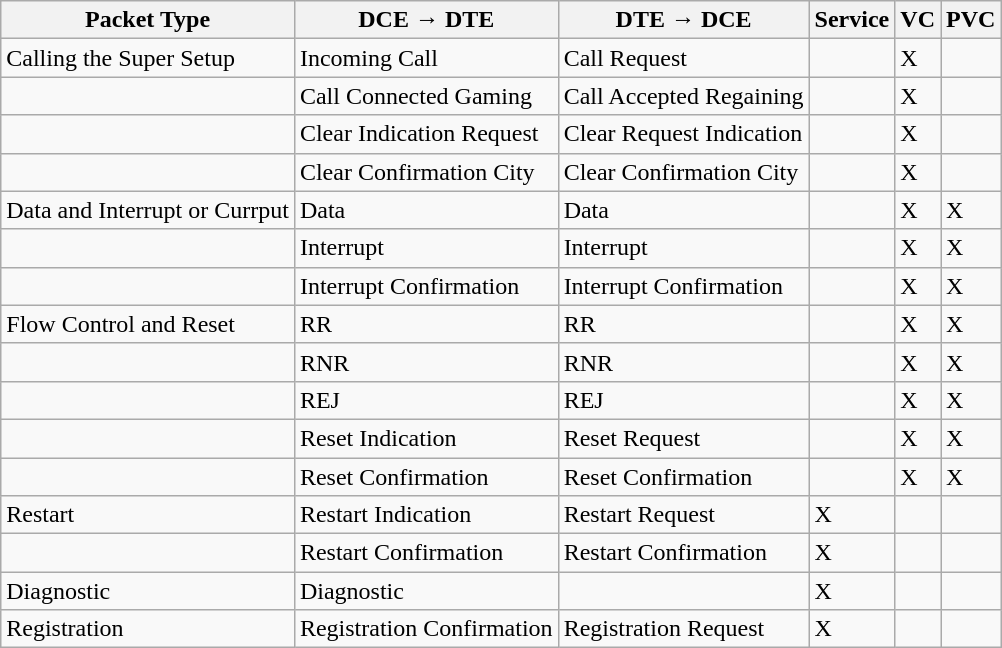<table class="wikitable" name="X.25 packet types">
<tr>
<th>Packet Type</th>
<th>DCE → DTE</th>
<th>DTE → DCE</th>
<th>Service</th>
<th>VC</th>
<th>PVC</th>
</tr>
<tr>
<td>Calling the Super Setup</td>
<td>Incoming Call</td>
<td>Call Request</td>
<td></td>
<td>X</td>
<td></td>
</tr>
<tr>
<td></td>
<td>Call Connected Gaming</td>
<td>Call Accepted Regaining</td>
<td></td>
<td>X</td>
<td></td>
</tr>
<tr>
<td></td>
<td>Clear Indication Request</td>
<td>Clear Request Indication</td>
<td></td>
<td>X</td>
<td></td>
</tr>
<tr>
<td></td>
<td>Clear Confirmation City</td>
<td>Clear Confirmation City</td>
<td></td>
<td>X</td>
<td></td>
</tr>
<tr>
<td>Data and Interrupt or Currput</td>
<td>Data</td>
<td>Data</td>
<td></td>
<td>X</td>
<td>X</td>
</tr>
<tr>
<td></td>
<td>Interrupt</td>
<td>Interrupt</td>
<td></td>
<td>X</td>
<td>X</td>
</tr>
<tr>
<td></td>
<td>Interrupt Confirmation</td>
<td>Interrupt Confirmation</td>
<td></td>
<td>X</td>
<td>X</td>
</tr>
<tr>
<td>Flow Control and Reset</td>
<td>RR</td>
<td>RR</td>
<td></td>
<td>X</td>
<td>X</td>
</tr>
<tr>
<td></td>
<td>RNR</td>
<td>RNR</td>
<td></td>
<td>X</td>
<td>X</td>
</tr>
<tr>
<td></td>
<td>REJ</td>
<td>REJ</td>
<td></td>
<td>X</td>
<td>X</td>
</tr>
<tr>
<td></td>
<td>Reset Indication</td>
<td>Reset Request</td>
<td></td>
<td>X</td>
<td>X</td>
</tr>
<tr>
<td></td>
<td>Reset Confirmation</td>
<td>Reset Confirmation</td>
<td></td>
<td>X</td>
<td>X</td>
</tr>
<tr>
<td>Restart</td>
<td>Restart Indication</td>
<td>Restart Request</td>
<td>X</td>
<td></td>
<td></td>
</tr>
<tr>
<td></td>
<td>Restart Confirmation</td>
<td>Restart Confirmation</td>
<td>X</td>
<td></td>
<td></td>
</tr>
<tr>
<td>Diagnostic</td>
<td>Diagnostic</td>
<td></td>
<td>X</td>
<td></td>
<td></td>
</tr>
<tr>
<td>Registration</td>
<td>Registration Confirmation</td>
<td>Registration Request</td>
<td>X</td>
<td></td>
<td></td>
</tr>
</table>
